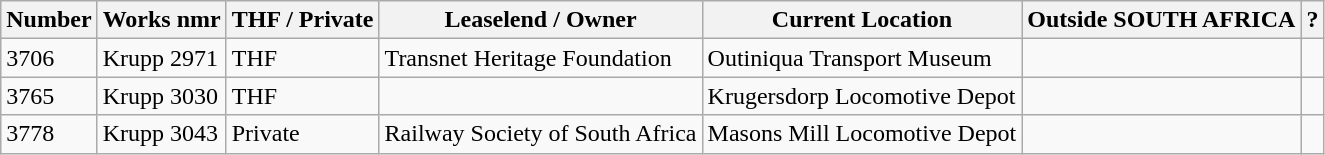<table class="wikitable">
<tr t>
<th>Number</th>
<th>Works nmr</th>
<th>THF / Private</th>
<th>Leaselend / Owner</th>
<th>Current Location</th>
<th>Outside SOUTH AFRICA</th>
<th>?</th>
</tr>
<tr>
<td>3706</td>
<td>Krupp 2971</td>
<td>THF</td>
<td>Transnet Heritage Foundation</td>
<td>Outiniqua Transport Museum</td>
<td></td>
<td></td>
</tr>
<tr>
<td>3765</td>
<td>Krupp 3030</td>
<td>THF</td>
<td></td>
<td>Krugersdorp Locomotive Depot</td>
<td></td>
<td></td>
</tr>
<tr>
<td>3778</td>
<td>Krupp 3043</td>
<td>Private</td>
<td>Railway Society of South Africa</td>
<td>Masons Mill Locomotive Depot</td>
<td></td>
<td></td>
</tr>
</table>
